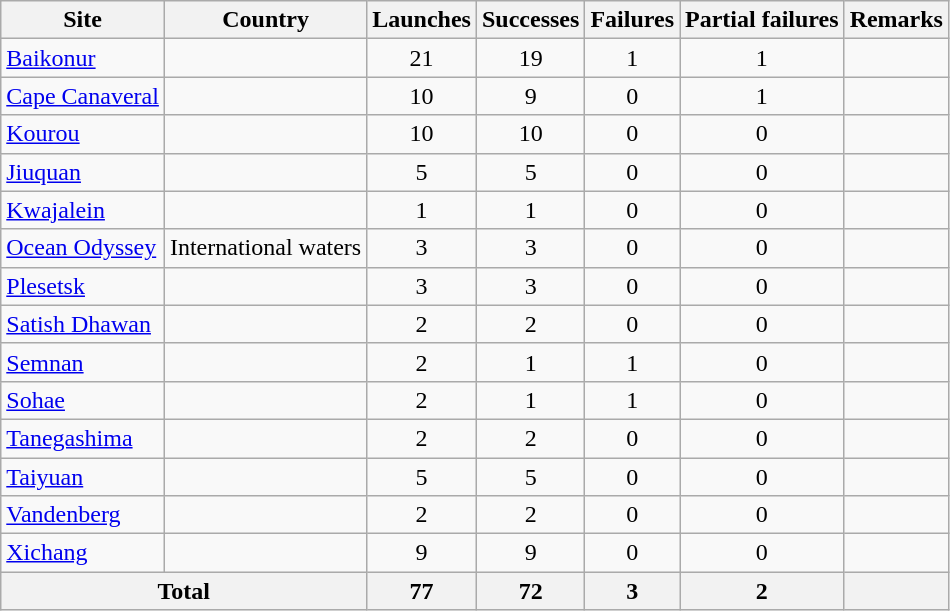<table class="wikitable sortable" style=text-align:center>
<tr>
<th scope=col>Site</th>
<th scope=col>Country</th>
<th scope=col>Launches</th>
<th scope=col>Successes</th>
<th scope=col>Failures</th>
<th scope=col>Partial failures</th>
<th scope=col>Remarks</th>
</tr>
<tr>
<td align=left><a href='#'>Baikonur</a></td>
<td align=left></td>
<td>21</td>
<td>19</td>
<td>1</td>
<td>1</td>
<td></td>
</tr>
<tr>
<td align=left><a href='#'>Cape Canaveral</a></td>
<td align=left></td>
<td>10</td>
<td>9</td>
<td>0</td>
<td>1</td>
<td></td>
</tr>
<tr>
<td align=left><a href='#'>Kourou</a></td>
<td align=left></td>
<td>10</td>
<td>10</td>
<td>0</td>
<td>0</td>
<td></td>
</tr>
<tr>
<td align=left><a href='#'>Jiuquan</a></td>
<td align=left></td>
<td>5</td>
<td>5</td>
<td>0</td>
<td>0</td>
<td></td>
</tr>
<tr>
<td align=left><a href='#'>Kwajalein</a></td>
<td align=left></td>
<td>1</td>
<td>1</td>
<td>0</td>
<td>0</td>
<td></td>
</tr>
<tr>
<td align=left><a href='#'>Ocean Odyssey</a></td>
<td align=left> International waters</td>
<td>3</td>
<td>3</td>
<td>0</td>
<td>0</td>
<td></td>
</tr>
<tr>
<td align=left><a href='#'>Plesetsk</a></td>
<td align=left></td>
<td>3</td>
<td>3</td>
<td>0</td>
<td>0</td>
<td></td>
</tr>
<tr>
<td align=left><a href='#'>Satish Dhawan</a></td>
<td align=left></td>
<td>2</td>
<td>2</td>
<td>0</td>
<td>0</td>
<td></td>
</tr>
<tr>
<td align=left><a href='#'>Semnan</a></td>
<td align=left></td>
<td>2</td>
<td>1</td>
<td>1</td>
<td>0</td>
<td></td>
</tr>
<tr>
<td align=left><a href='#'>Sohae</a></td>
<td align=left></td>
<td>2</td>
<td>1</td>
<td>1</td>
<td>0</td>
<td></td>
</tr>
<tr>
<td align=left><a href='#'>Tanegashima</a></td>
<td align=left></td>
<td>2</td>
<td>2</td>
<td>0</td>
<td>0</td>
<td></td>
</tr>
<tr>
<td align=left><a href='#'>Taiyuan</a></td>
<td align=left></td>
<td>5</td>
<td>5</td>
<td>0</td>
<td>0</td>
<td></td>
</tr>
<tr>
<td align=left><a href='#'>Vandenberg</a></td>
<td align=left></td>
<td>2</td>
<td>2</td>
<td>0</td>
<td>0</td>
<td></td>
</tr>
<tr>
<td align=left><a href='#'>Xichang</a></td>
<td align=left></td>
<td>9</td>
<td>9</td>
<td>0</td>
<td>0</td>
<td></td>
</tr>
<tr class="sortbottom">
<th colspan=2>Total</th>
<th>77</th>
<th>72</th>
<th>3</th>
<th>2</th>
<th></th>
</tr>
</table>
